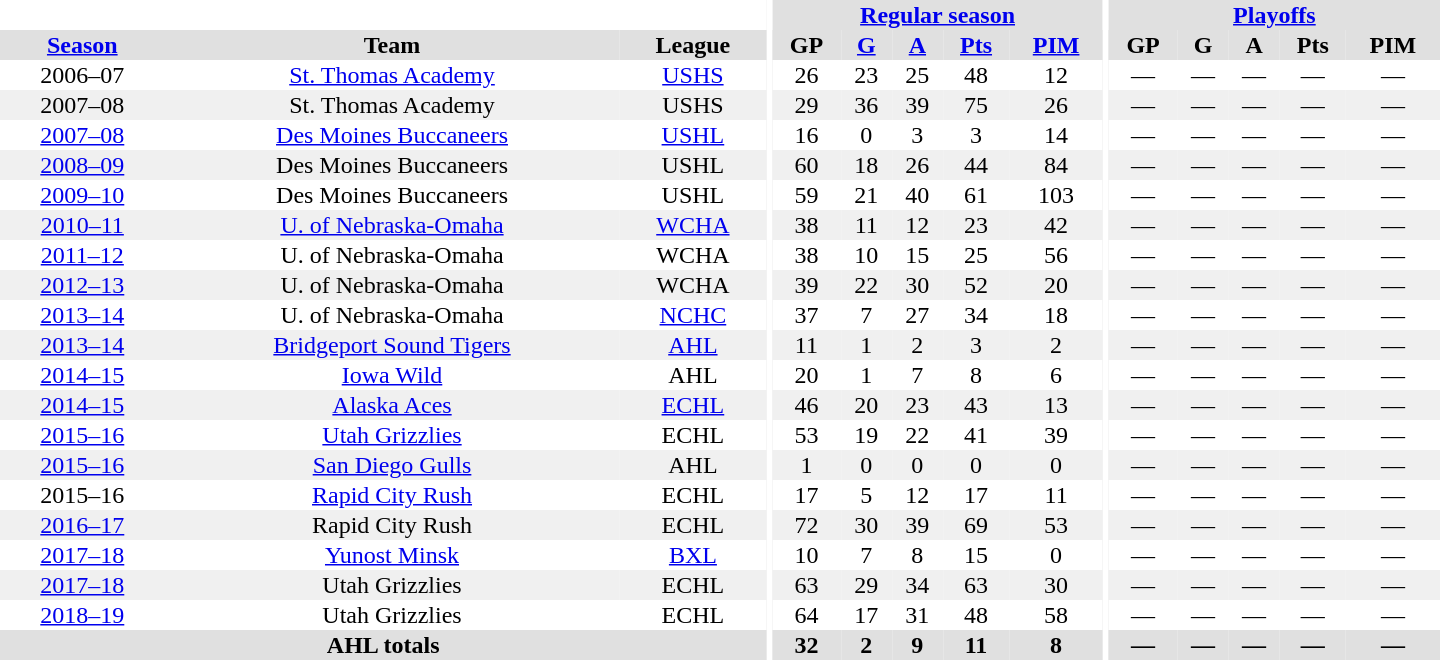<table border="0" cellpadding="1" cellspacing="0" style="text-align:center; width:60em">
<tr bgcolor="#e0e0e0">
<th colspan="3" bgcolor="#ffffff"></th>
<th rowspan="99" bgcolor="#ffffff"></th>
<th colspan="5"><a href='#'>Regular season</a></th>
<th rowspan="99" bgcolor="#ffffff"></th>
<th colspan="5"><a href='#'>Playoffs</a></th>
</tr>
<tr bgcolor="#e0e0e0">
<th><a href='#'>Season</a></th>
<th>Team</th>
<th>League</th>
<th>GP</th>
<th><a href='#'>G</a></th>
<th><a href='#'>A</a></th>
<th><a href='#'>Pts</a></th>
<th><a href='#'>PIM</a></th>
<th>GP</th>
<th>G</th>
<th>A</th>
<th>Pts</th>
<th>PIM</th>
</tr>
<tr>
<td>2006–07</td>
<td><a href='#'>St. Thomas Academy</a></td>
<td><a href='#'>USHS</a></td>
<td>26</td>
<td>23</td>
<td>25</td>
<td>48</td>
<td>12</td>
<td>—</td>
<td>—</td>
<td>—</td>
<td>—</td>
<td>—</td>
</tr>
<tr bgcolor="#f0f0f0">
<td>2007–08</td>
<td>St. Thomas Academy</td>
<td>USHS</td>
<td>29</td>
<td>36</td>
<td>39</td>
<td>75</td>
<td>26</td>
<td>—</td>
<td>—</td>
<td>—</td>
<td>—</td>
<td>—</td>
</tr>
<tr>
<td><a href='#'>2007–08</a></td>
<td><a href='#'>Des Moines Buccaneers</a></td>
<td><a href='#'>USHL</a></td>
<td>16</td>
<td>0</td>
<td>3</td>
<td>3</td>
<td>14</td>
<td>—</td>
<td>—</td>
<td>—</td>
<td>—</td>
<td>—</td>
</tr>
<tr bgcolor="#f0f0f0">
<td><a href='#'>2008–09</a></td>
<td>Des Moines Buccaneers</td>
<td>USHL</td>
<td>60</td>
<td>18</td>
<td>26</td>
<td>44</td>
<td>84</td>
<td>—</td>
<td>—</td>
<td>—</td>
<td>—</td>
<td>—</td>
</tr>
<tr>
<td><a href='#'>2009–10</a></td>
<td>Des Moines Buccaneers</td>
<td>USHL</td>
<td>59</td>
<td>21</td>
<td>40</td>
<td>61</td>
<td>103</td>
<td>—</td>
<td>—</td>
<td>—</td>
<td>—</td>
<td>—</td>
</tr>
<tr bgcolor="#f0f0f0">
<td><a href='#'>2010–11</a></td>
<td><a href='#'>U. of Nebraska-Omaha</a></td>
<td><a href='#'>WCHA</a></td>
<td>38</td>
<td>11</td>
<td>12</td>
<td>23</td>
<td>42</td>
<td>—</td>
<td>—</td>
<td>—</td>
<td>—</td>
<td>—</td>
</tr>
<tr>
<td><a href='#'>2011–12</a></td>
<td>U. of Nebraska-Omaha</td>
<td>WCHA</td>
<td>38</td>
<td>10</td>
<td>15</td>
<td>25</td>
<td>56</td>
<td>—</td>
<td>—</td>
<td>—</td>
<td>—</td>
<td>—</td>
</tr>
<tr bgcolor="#f0f0f0">
<td><a href='#'>2012–13</a></td>
<td>U. of Nebraska-Omaha</td>
<td>WCHA</td>
<td>39</td>
<td>22</td>
<td>30</td>
<td>52</td>
<td>20</td>
<td>—</td>
<td>—</td>
<td>—</td>
<td>—</td>
<td>—</td>
</tr>
<tr>
<td><a href='#'>2013–14</a></td>
<td>U. of Nebraska-Omaha</td>
<td><a href='#'>NCHC</a></td>
<td>37</td>
<td>7</td>
<td>27</td>
<td>34</td>
<td>18</td>
<td>—</td>
<td>—</td>
<td>—</td>
<td>—</td>
<td>—</td>
</tr>
<tr bgcolor="#f0f0f0">
<td><a href='#'>2013–14</a></td>
<td><a href='#'>Bridgeport Sound Tigers</a></td>
<td><a href='#'>AHL</a></td>
<td>11</td>
<td>1</td>
<td>2</td>
<td>3</td>
<td>2</td>
<td>—</td>
<td>—</td>
<td>—</td>
<td>—</td>
<td>—</td>
</tr>
<tr>
<td><a href='#'>2014–15</a></td>
<td><a href='#'>Iowa Wild</a></td>
<td>AHL</td>
<td>20</td>
<td>1</td>
<td>7</td>
<td>8</td>
<td>6</td>
<td>—</td>
<td>—</td>
<td>—</td>
<td>—</td>
<td>—</td>
</tr>
<tr bgcolor="#f0f0f0">
<td><a href='#'>2014–15</a></td>
<td><a href='#'>Alaska Aces</a></td>
<td><a href='#'>ECHL</a></td>
<td>46</td>
<td>20</td>
<td>23</td>
<td>43</td>
<td>13</td>
<td>—</td>
<td>—</td>
<td>—</td>
<td>—</td>
<td>—</td>
</tr>
<tr>
<td><a href='#'>2015–16</a></td>
<td><a href='#'>Utah Grizzlies</a></td>
<td>ECHL</td>
<td>53</td>
<td>19</td>
<td>22</td>
<td>41</td>
<td>39</td>
<td>—</td>
<td>—</td>
<td>—</td>
<td>—</td>
<td>—</td>
</tr>
<tr bgcolor="#f0f0f0">
<td><a href='#'>2015–16</a></td>
<td><a href='#'>San Diego Gulls</a></td>
<td>AHL</td>
<td>1</td>
<td>0</td>
<td>0</td>
<td>0</td>
<td>0</td>
<td>—</td>
<td>—</td>
<td>—</td>
<td>—</td>
<td>—</td>
</tr>
<tr>
<td>2015–16</td>
<td><a href='#'>Rapid City Rush</a></td>
<td>ECHL</td>
<td>17</td>
<td>5</td>
<td>12</td>
<td>17</td>
<td>11</td>
<td>—</td>
<td>—</td>
<td>—</td>
<td>—</td>
<td>—</td>
</tr>
<tr bgcolor="#f0f0f0">
<td><a href='#'>2016–17</a></td>
<td>Rapid City Rush</td>
<td>ECHL</td>
<td>72</td>
<td>30</td>
<td>39</td>
<td>69</td>
<td>53</td>
<td>—</td>
<td>—</td>
<td>—</td>
<td>—</td>
<td>—</td>
</tr>
<tr>
<td><a href='#'>2017–18</a></td>
<td><a href='#'>Yunost Minsk</a></td>
<td><a href='#'>BXL</a></td>
<td>10</td>
<td>7</td>
<td>8</td>
<td>15</td>
<td>0</td>
<td>—</td>
<td>—</td>
<td>—</td>
<td>—</td>
<td>—</td>
</tr>
<tr bgcolor="#f0f0f0">
<td><a href='#'>2017–18</a></td>
<td>Utah Grizzlies</td>
<td>ECHL</td>
<td>63</td>
<td>29</td>
<td>34</td>
<td>63</td>
<td>30</td>
<td>—</td>
<td>—</td>
<td>—</td>
<td>—</td>
<td>—</td>
</tr>
<tr>
<td><a href='#'>2018–19</a></td>
<td>Utah Grizzlies</td>
<td>ECHL</td>
<td>64</td>
<td>17</td>
<td>31</td>
<td>48</td>
<td>58</td>
<td>—</td>
<td>—</td>
<td>—</td>
<td>—</td>
<td>—</td>
</tr>
<tr bgcolor="#e0e0e0">
<th colspan="3">AHL totals</th>
<th>32</th>
<th>2</th>
<th>9</th>
<th>11</th>
<th>8</th>
<th>—</th>
<th>—</th>
<th>—</th>
<th>—</th>
<th>—</th>
</tr>
</table>
